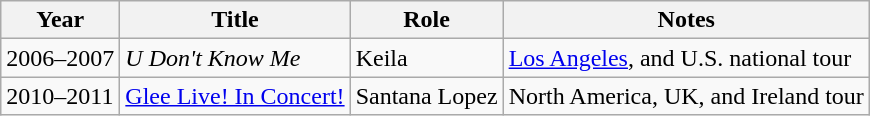<table class="wikitable">
<tr>
<th>Year</th>
<th>Title</th>
<th>Role</th>
<th>Notes</th>
</tr>
<tr>
<td>2006–2007</td>
<td><em>U Don't Know Me</em></td>
<td>Keila</td>
<td><a href='#'>Los Angeles</a>, and U.S. national tour</td>
</tr>
<tr>
<td>2010–2011</td>
<td><a href='#'>Glee Live! In Concert!</a></td>
<td>Santana Lopez</td>
<td>North America, UK, and Ireland tour</td>
</tr>
</table>
